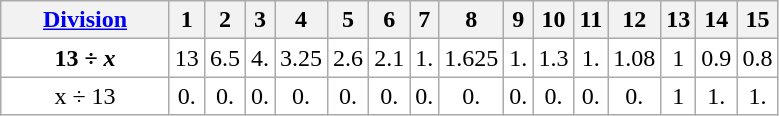<table class="wikitable" style="text-align: center; background: white">
<tr>
<th style="width:105px;"><a href='#'>Division</a></th>
<th>1</th>
<th>2</th>
<th>3</th>
<th>4</th>
<th>5</th>
<th>6</th>
<th>7</th>
<th>8</th>
<th>9</th>
<th>10</th>
<th>11</th>
<th>12</th>
<th>13</th>
<th>14</th>
<th>15</th>
</tr>
<tr>
<td><strong>13 ÷ <em>x<strong><em></td>
<td></strong>13<strong></td>
<td>6.5</td>
<td>4.</td>
<td>3.25</td>
<td>2.6</td>
<td>2.1</td>
<td>1.</td>
<td>1.625</td>
<td>1.</td>
<td>1.3</td>
<td>1.</td>
<td>1.08</td>
<td>1</td>
<td>0.9</td>
<td>0.8</td>
</tr>
<tr>
<td></em></strong>x</em> ÷ 13</strong></td>
<td>0.</td>
<td>0.</td>
<td>0.</td>
<td>0.</td>
<td>0.</td>
<td>0.</td>
<td>0.</td>
<td>0.</td>
<td>0.</td>
<td>0.</td>
<td>0.</td>
<td>0.</td>
<td>1</td>
<td>1.</td>
<td>1.</td>
</tr>
</table>
